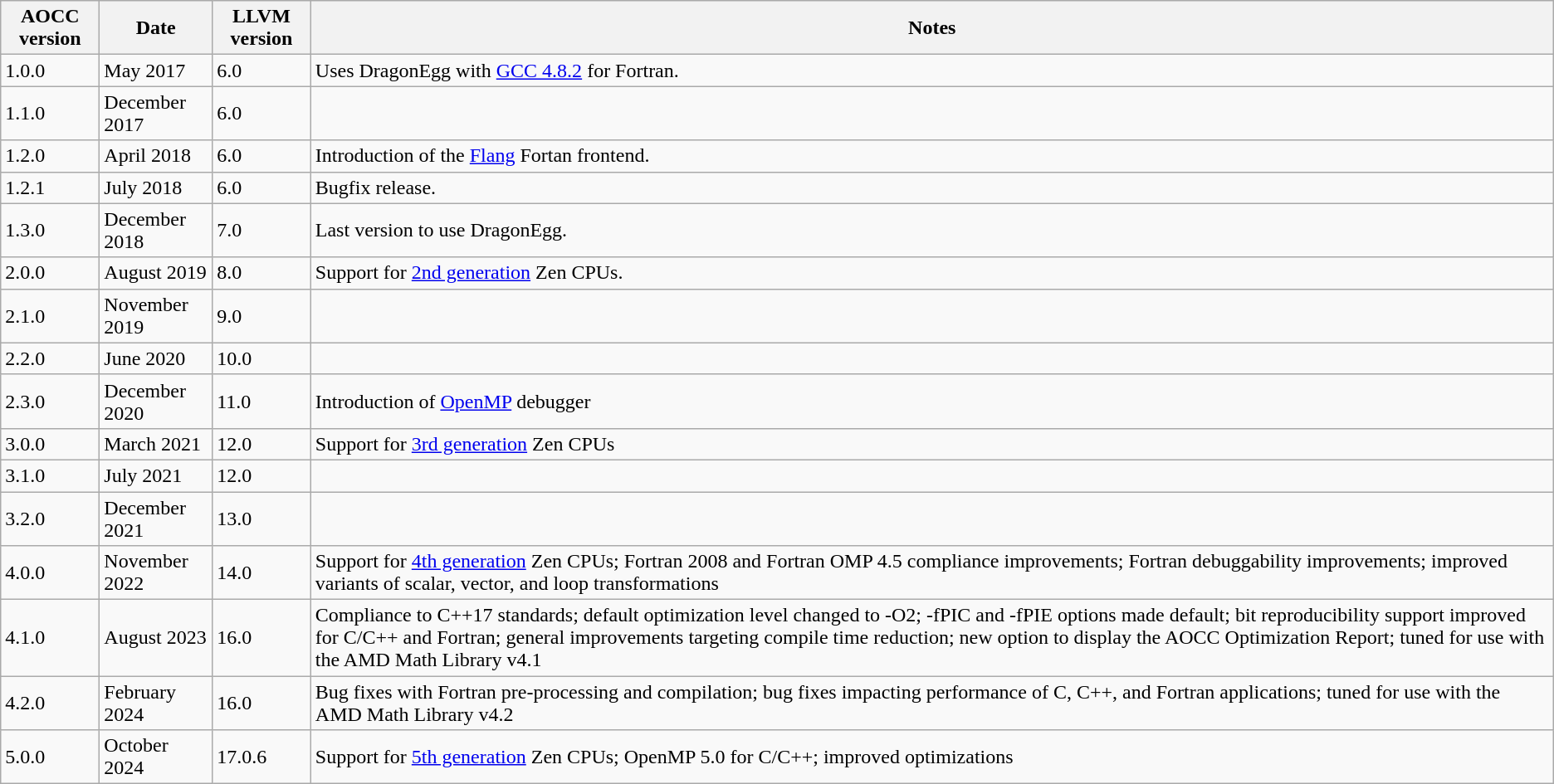<table class=wikitable>
<tr>
<th>AOCC version</th>
<th>Date</th>
<th>LLVM version</th>
<th>Notes</th>
</tr>
<tr>
<td>1.0.0</td>
<td>May 2017</td>
<td>6.0</td>
<td>Uses DragonEgg with <a href='#'>GCC 4.8.2</a> for Fortran.</td>
</tr>
<tr>
<td>1.1.0</td>
<td>December 2017</td>
<td>6.0</td>
<td></td>
</tr>
<tr>
<td>1.2.0</td>
<td>April 2018</td>
<td>6.0</td>
<td>Introduction of the <a href='#'>Flang</a> Fortan frontend.</td>
</tr>
<tr>
<td>1.2.1</td>
<td>July 2018</td>
<td>6.0</td>
<td>Bugfix release.</td>
</tr>
<tr>
<td>1.3.0</td>
<td>December 2018</td>
<td>7.0</td>
<td>Last version to use DragonEgg.</td>
</tr>
<tr>
<td>2.0.0</td>
<td>August 2019</td>
<td>8.0</td>
<td>Support for <a href='#'>2nd generation</a> Zen CPUs.</td>
</tr>
<tr>
<td>2.1.0</td>
<td>November 2019</td>
<td>9.0</td>
<td></td>
</tr>
<tr>
<td>2.2.0</td>
<td>June 2020</td>
<td>10.0</td>
<td></td>
</tr>
<tr>
<td>2.3.0</td>
<td>December 2020</td>
<td>11.0</td>
<td>Introduction of <a href='#'>OpenMP</a> debugger</td>
</tr>
<tr>
<td>3.0.0</td>
<td>March 2021</td>
<td>12.0</td>
<td>Support for <a href='#'>3rd generation</a> Zen CPUs</td>
</tr>
<tr>
<td>3.1.0</td>
<td>July 2021</td>
<td>12.0</td>
<td></td>
</tr>
<tr>
<td>3.2.0</td>
<td>December 2021</td>
<td>13.0</td>
<td></td>
</tr>
<tr>
<td>4.0.0</td>
<td>November 2022</td>
<td>14.0</td>
<td>Support for <a href='#'>4th generation</a> Zen CPUs; Fortran 2008 and Fortran OMP 4.5 compliance improvements; Fortran debuggability improvements; improved variants of scalar, vector, and loop transformations </td>
</tr>
<tr>
<td>4.1.0</td>
<td>August 2023</td>
<td>16.0</td>
<td>Compliance to C++17 standards; default optimization level changed to -O2; -fPIC and -fPIE options made default; bit reproducibility support improved for C/C++ and Fortran; general improvements targeting compile time reduction; new option to display the AOCC Optimization Report; tuned for use with the AMD Math Library v4.1 </td>
</tr>
<tr>
<td>4.2.0</td>
<td>February 2024</td>
<td>16.0</td>
<td>Bug fixes with Fortran pre-processing and compilation; bug fixes impacting performance of C, C++, and Fortran applications; tuned for use with the AMD Math Library v4.2 </td>
</tr>
<tr>
<td>5.0.0</td>
<td>October 2024</td>
<td>17.0.6</td>
<td>Support for <a href='#'>5th generation</a> Zen CPUs; OpenMP 5.0 for C/C++; improved optimizations </td>
</tr>
</table>
